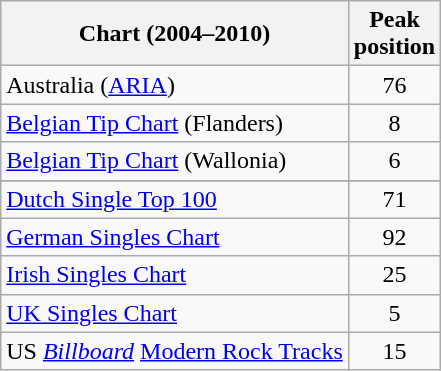<table class="wikitable sortable">
<tr>
<th>Chart (2004–2010)</th>
<th>Peak<br>position</th>
</tr>
<tr>
<td align="left">Australia (<a href='#'>ARIA</a>)</td>
<td style="text-align:center;">76</td>
</tr>
<tr>
<td align="left"><a href='#'>Belgian Tip Chart</a> (Flanders)</td>
<td style="text-align:center;">8</td>
</tr>
<tr>
<td align="left"><a href='#'>Belgian Tip Chart</a> (Wallonia)</td>
<td style="text-align:center;">6</td>
</tr>
<tr>
</tr>
<tr>
<td align="left"><a href='#'>Dutch Single Top 100</a></td>
<td style="text-align:center;">71</td>
</tr>
<tr>
<td align="left"><a href='#'>German Singles Chart</a></td>
<td style="text-align:center;">92</td>
</tr>
<tr>
<td align="left"><a href='#'>Irish Singles Chart</a></td>
<td style="text-align:center;">25</td>
</tr>
<tr>
<td align="left"><a href='#'>UK Singles Chart</a></td>
<td style="text-align:center;">5</td>
</tr>
<tr>
<td align="left">US <em><a href='#'>Billboard</a></em> <a href='#'>Modern Rock Tracks</a></td>
<td style="text-align:center;">15</td>
</tr>
</table>
